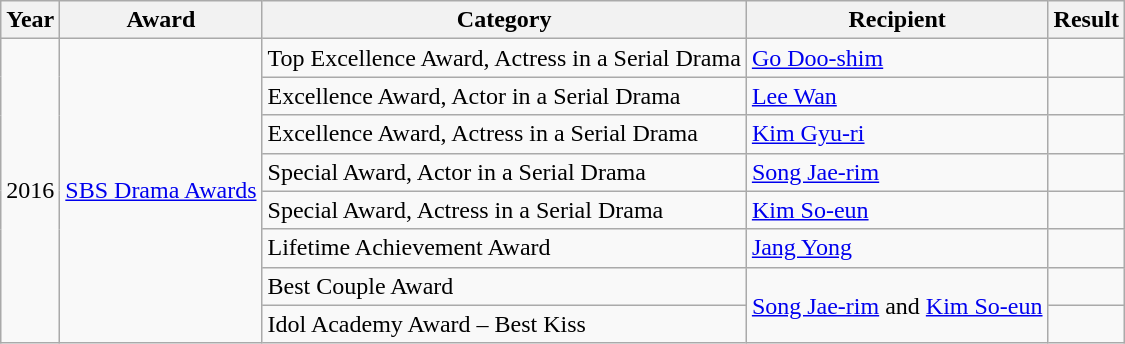<table class="wikitable">
<tr>
<th>Year</th>
<th>Award</th>
<th>Category</th>
<th>Recipient</th>
<th>Result</th>
</tr>
<tr>
<td rowspan=8>2016</td>
<td rowspan=8 style="text-align:center"><a href='#'>SBS Drama Awards</a></td>
<td>Top Excellence Award, Actress in a Serial Drama</td>
<td><a href='#'>Go Doo-shim</a></td>
<td></td>
</tr>
<tr>
<td>Excellence Award, Actor in a Serial Drama</td>
<td><a href='#'>Lee Wan</a></td>
<td></td>
</tr>
<tr>
<td>Excellence Award, Actress in a Serial Drama</td>
<td><a href='#'>Kim Gyu-ri</a></td>
<td></td>
</tr>
<tr>
<td>Special Award, Actor in a Serial Drama</td>
<td><a href='#'>Song Jae-rim</a></td>
<td></td>
</tr>
<tr>
<td>Special Award, Actress in a Serial Drama</td>
<td><a href='#'>Kim So-eun</a></td>
<td></td>
</tr>
<tr>
<td>Lifetime Achievement Award</td>
<td><a href='#'>Jang Yong</a></td>
<td></td>
</tr>
<tr>
<td>Best Couple Award</td>
<td rowspan=2><a href='#'>Song Jae-rim</a> and <a href='#'>Kim So-eun</a></td>
<td></td>
</tr>
<tr>
<td>Idol Academy Award – Best Kiss</td>
<td></td>
</tr>
</table>
